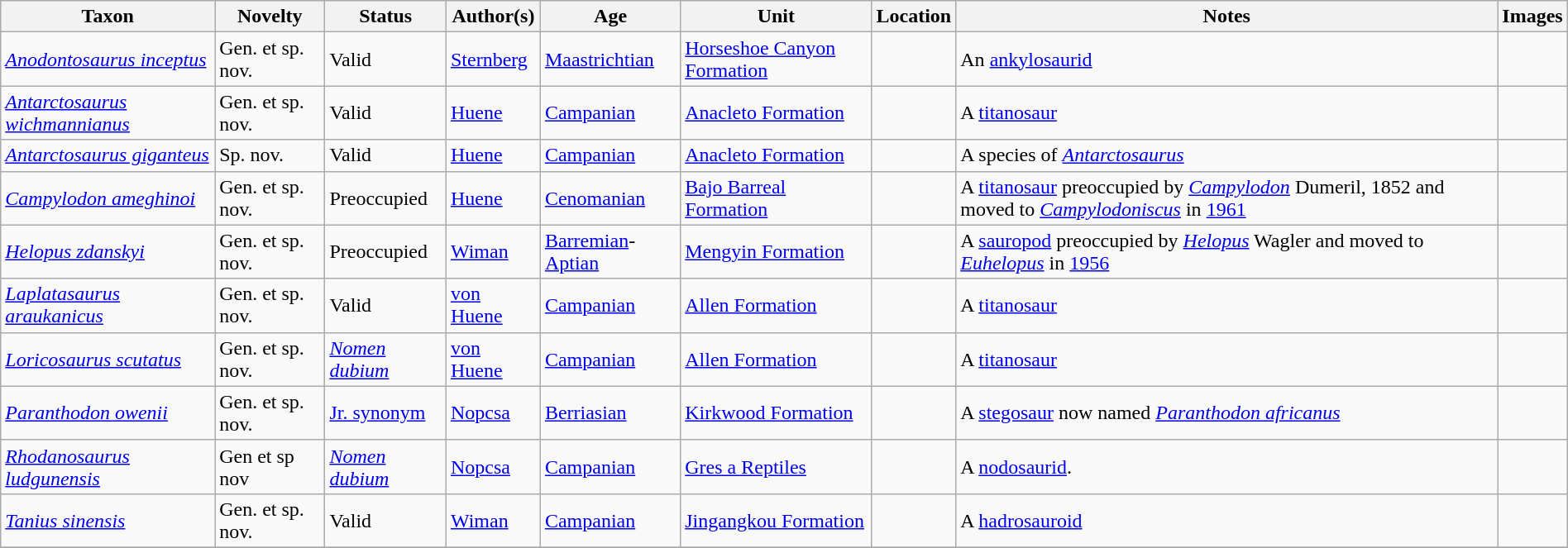<table class="wikitable sortable" align="center" width="100%">
<tr>
<th>Taxon</th>
<th>Novelty</th>
<th>Status</th>
<th>Author(s)</th>
<th>Age</th>
<th>Unit</th>
<th>Location</th>
<th>Notes</th>
<th>Images</th>
</tr>
<tr>
<td><em><a href='#'>Anodontosaurus inceptus</a></em></td>
<td>Gen. et sp. nov.</td>
<td>Valid</td>
<td><a href='#'>Sternberg</a></td>
<td><a href='#'>Maastrichtian</a></td>
<td><a href='#'>Horseshoe Canyon Formation</a></td>
<td></td>
<td>An <a href='#'>ankylosaurid</a></td>
<td></td>
</tr>
<tr>
<td><em><a href='#'>Antarctosaurus wichmannianus</a></em></td>
<td>Gen. et sp. nov.</td>
<td>Valid</td>
<td><a href='#'>Huene</a></td>
<td><a href='#'>Campanian</a></td>
<td><a href='#'>Anacleto Formation</a></td>
<td></td>
<td>A <a href='#'>titanosaur</a></td>
<td></td>
</tr>
<tr>
<td><em><a href='#'>Antarctosaurus giganteus</a></em></td>
<td>Sp. nov.</td>
<td>Valid</td>
<td><a href='#'>Huene</a></td>
<td><a href='#'>Campanian</a></td>
<td><a href='#'>Anacleto Formation</a></td>
<td></td>
<td>A species of <em><a href='#'>Antarctosaurus</a></em></td>
<td></td>
</tr>
<tr>
<td><em><a href='#'>Campylodon ameghinoi</a></em></td>
<td>Gen. et sp. nov.</td>
<td>Preoccupied</td>
<td><a href='#'>Huene</a></td>
<td><a href='#'>Cenomanian</a></td>
<td><a href='#'>Bajo Barreal Formation</a></td>
<td></td>
<td>A <a href='#'>titanosaur</a> preoccupied by <em><a href='#'>Campylodon</a></em> Dumeril, 1852 and moved to <em><a href='#'>Campylodoniscus</a></em> in <a href='#'>1961</a></td>
<td></td>
</tr>
<tr>
<td><em><a href='#'>Helopus zdanskyi</a></em></td>
<td>Gen. et sp. nov.</td>
<td>Preoccupied</td>
<td><a href='#'>Wiman</a></td>
<td><a href='#'>Barremian</a>-<a href='#'>Aptian</a></td>
<td><a href='#'>Mengyin Formation</a></td>
<td></td>
<td>A <a href='#'>sauropod</a> preoccupied by <em><a href='#'>Helopus</a></em> Wagler and moved to <em><a href='#'>Euhelopus</a></em> in <a href='#'>1956</a></td>
<td></td>
</tr>
<tr>
<td><em><a href='#'>Laplatasaurus araukanicus</a></em></td>
<td>Gen. et sp. nov.</td>
<td>Valid</td>
<td><a href='#'>von Huene</a></td>
<td><a href='#'>Campanian</a></td>
<td><a href='#'>Allen Formation</a></td>
<td></td>
<td>A <a href='#'>titanosaur</a></td>
<td></td>
</tr>
<tr>
<td><em><a href='#'>Loricosaurus scutatus</a></em></td>
<td>Gen. et sp. nov.</td>
<td><em><a href='#'>Nomen dubium</a></em></td>
<td><a href='#'>von Huene</a></td>
<td><a href='#'>Campanian</a></td>
<td><a href='#'>Allen Formation</a></td>
<td></td>
<td>A <a href='#'>titanosaur</a></td>
<td></td>
</tr>
<tr>
<td><em><a href='#'>Paranthodon owenii</a></em></td>
<td>Gen. et sp. nov.</td>
<td><a href='#'>Jr. synonym</a></td>
<td><a href='#'>Nopcsa</a></td>
<td><a href='#'>Berriasian</a></td>
<td><a href='#'>Kirkwood Formation</a></td>
<td></td>
<td>A <a href='#'>stegosaur</a> now named <em><a href='#'>Paranthodon africanus</a></em></td>
<td></td>
</tr>
<tr>
<td><em><a href='#'>Rhodanosaurus ludgunensis</a></em></td>
<td>Gen et sp nov</td>
<td><em><a href='#'>Nomen dubium</a></em></td>
<td><a href='#'>Nopcsa</a></td>
<td><a href='#'>Campanian</a></td>
<td><a href='#'>Gres a Reptiles</a></td>
<td></td>
<td>A <a href='#'>nodosaurid</a>.</td>
<td></td>
</tr>
<tr>
<td><em><a href='#'>Tanius sinensis</a></em></td>
<td>Gen. et sp. nov.</td>
<td>Valid</td>
<td><a href='#'>Wiman</a></td>
<td><a href='#'>Campanian</a></td>
<td><a href='#'>Jingangkou Formation</a></td>
<td></td>
<td>A <a href='#'>hadrosauroid</a></td>
<td></td>
</tr>
<tr>
</tr>
</table>
